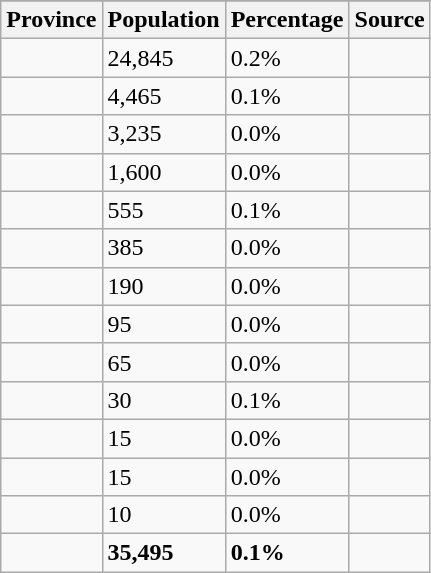<table class="wikitable sortable">
<tr>
</tr>
<tr>
<th>Province</th>
<th>Population</th>
<th>Percentage</th>
<th>Source</th>
</tr>
<tr>
<td></td>
<td>24,845</td>
<td>0.2%</td>
<td></td>
</tr>
<tr>
<td></td>
<td>4,465</td>
<td>0.1%</td>
<td></td>
</tr>
<tr>
<td></td>
<td>3,235</td>
<td>0.0%</td>
<td></td>
</tr>
<tr>
<td></td>
<td>1,600</td>
<td>0.0%</td>
<td></td>
</tr>
<tr>
<td></td>
<td>555</td>
<td>0.1%</td>
<td></td>
</tr>
<tr>
<td></td>
<td>385</td>
<td>0.0%</td>
<td></td>
</tr>
<tr>
<td></td>
<td>190</td>
<td>0.0%</td>
<td></td>
</tr>
<tr>
<td></td>
<td>95</td>
<td>0.0%</td>
<td></td>
</tr>
<tr>
<td></td>
<td>65</td>
<td>0.0%</td>
<td></td>
</tr>
<tr>
<td></td>
<td>30</td>
<td>0.1%</td>
<td></td>
</tr>
<tr>
<td></td>
<td>15</td>
<td>0.0%</td>
<td></td>
</tr>
<tr>
<td></td>
<td>15</td>
<td>0.0%</td>
<td></td>
</tr>
<tr>
<td></td>
<td>10</td>
<td>0.0%</td>
<td></td>
</tr>
<tr>
<td></td>
<td><strong>35,495</strong></td>
<td><strong>0.1%</strong></td>
<td></td>
</tr>
</table>
